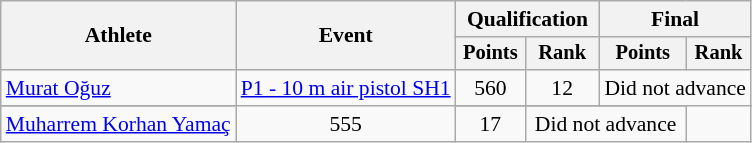<table class="wikitable" style="font-size:90%">
<tr>
<th rowspan="2">Athlete</th>
<th rowspan="2">Event</th>
<th colspan="2">Qualification</th>
<th colspan="2">Final</th>
</tr>
<tr style="font-size:95%">
<th>Points</th>
<th>Rank</th>
<th>Points</th>
<th>Rank</th>
</tr>
<tr align=center>
<td align=left><a href='#'>Murat Oğuz</a></td>
<td align=left rowspan=2><a href='#'>P1 - 10 m air pistol SH1</a></td>
<td>560</td>
<td>12</td>
<td colspan=2>Did not advance</td>
</tr>
<tr>
</tr>
<tr align=center>
<td align=left><a href='#'>Muharrem Korhan Yamaç</a></td>
<td>555</td>
<td>17</td>
<td colspan=2>Did not advance</td>
</tr>
</table>
